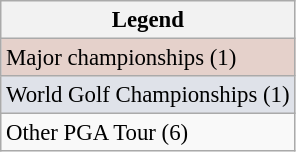<table class="wikitable" style="font-size:95%;">
<tr>
<th>Legend</th>
</tr>
<tr style="background:#e5d1cb;">
<td>Major championships (1)</td>
</tr>
<tr style="background:#dfe2e9;">
<td>World Golf Championships (1)</td>
</tr>
<tr>
<td>Other PGA Tour (6)</td>
</tr>
</table>
